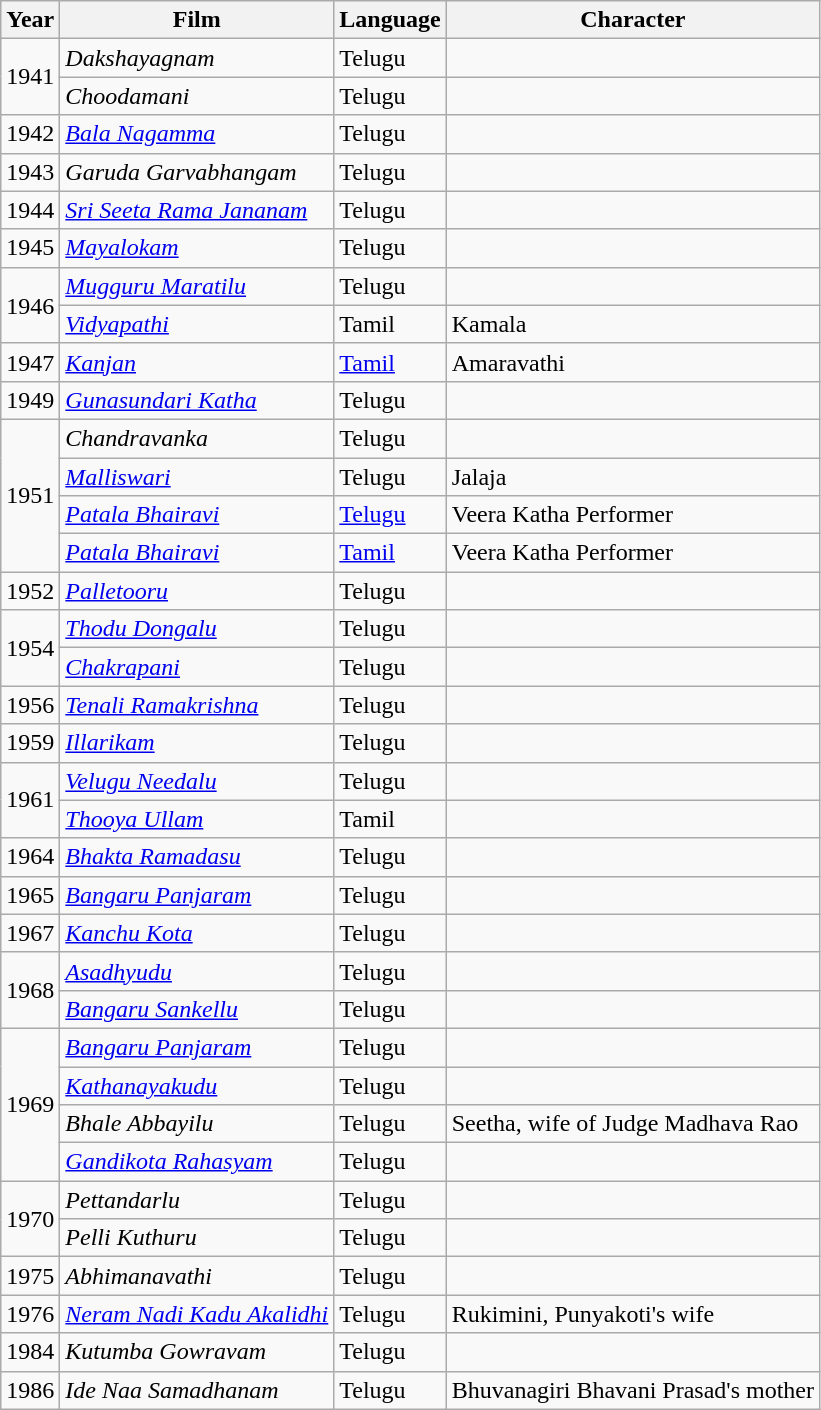<table class="wikitable">
<tr>
<th>Year</th>
<th>Film</th>
<th>Language</th>
<th>Character</th>
</tr>
<tr>
<td rowspan="2">1941</td>
<td><em>Dakshayagnam</em></td>
<td>Telugu</td>
<td></td>
</tr>
<tr>
<td><em>Choodamani</em></td>
<td>Telugu</td>
<td></td>
</tr>
<tr>
<td>1942</td>
<td><em><a href='#'>Bala Nagamma</a></em></td>
<td>Telugu</td>
<td></td>
</tr>
<tr>
<td>1943</td>
<td><em>Garuda Garvabhangam</em></td>
<td>Telugu</td>
<td></td>
</tr>
<tr>
<td>1944</td>
<td><em><a href='#'>Sri Seeta Rama Jananam</a></em></td>
<td>Telugu</td>
<td></td>
</tr>
<tr>
<td>1945</td>
<td><em><a href='#'>Mayalokam</a></em></td>
<td>Telugu</td>
<td></td>
</tr>
<tr>
<td rowspan="2">1946</td>
<td><em><a href='#'>Mugguru Maratilu</a></em></td>
<td>Telugu</td>
<td></td>
</tr>
<tr>
<td><em><a href='#'>Vidyapathi</a></em></td>
<td>Tamil</td>
<td>Kamala</td>
</tr>
<tr>
<td>1947</td>
<td><em><a href='#'>Kanjan</a></em></td>
<td><a href='#'>Tamil</a></td>
<td>Amaravathi</td>
</tr>
<tr>
<td>1949</td>
<td><em><a href='#'>Gunasundari Katha</a></em></td>
<td>Telugu</td>
<td></td>
</tr>
<tr>
<td rowspan="4">1951</td>
<td><em>Chandravanka</em></td>
<td>Telugu</td>
<td></td>
</tr>
<tr>
<td><em><a href='#'>Malliswari</a></em></td>
<td>Telugu</td>
<td>Jalaja</td>
</tr>
<tr>
<td><em><a href='#'>Patala Bhairavi</a></em></td>
<td><a href='#'>Telugu</a></td>
<td>Veera Katha Performer</td>
</tr>
<tr>
<td><em><a href='#'>Patala Bhairavi</a></em></td>
<td><a href='#'>Tamil</a></td>
<td>Veera Katha Performer</td>
</tr>
<tr>
<td>1952</td>
<td><em><a href='#'>Palletooru</a></em></td>
<td>Telugu</td>
<td></td>
</tr>
<tr>
<td rowspan="2">1954</td>
<td><em><a href='#'>Thodu Dongalu</a></em></td>
<td>Telugu</td>
<td></td>
</tr>
<tr>
<td><em><a href='#'>Chakrapani</a></em></td>
<td>Telugu</td>
<td></td>
</tr>
<tr>
<td>1956</td>
<td><em><a href='#'>Tenali Ramakrishna</a></em></td>
<td>Telugu</td>
<td></td>
</tr>
<tr>
<td>1959</td>
<td><em><a href='#'>Illarikam</a></em></td>
<td>Telugu</td>
<td></td>
</tr>
<tr>
<td rowspan="2">1961</td>
<td><em><a href='#'>Velugu Needalu</a></em></td>
<td>Telugu</td>
<td></td>
</tr>
<tr>
<td><em><a href='#'>Thooya Ullam</a></em></td>
<td>Tamil</td>
<td></td>
</tr>
<tr>
<td>1964</td>
<td><em><a href='#'>Bhakta Ramadasu</a></em></td>
<td>Telugu</td>
<td></td>
</tr>
<tr>
<td>1965</td>
<td><em><a href='#'>Bangaru Panjaram</a></em></td>
<td>Telugu</td>
<td></td>
</tr>
<tr>
<td>1967</td>
<td><em><a href='#'>Kanchu Kota</a></em></td>
<td>Telugu</td>
<td></td>
</tr>
<tr>
<td rowspan="2">1968</td>
<td><em><a href='#'>Asadhyudu</a></em></td>
<td>Telugu</td>
<td></td>
</tr>
<tr>
<td><em><a href='#'>Bangaru Sankellu</a></em></td>
<td>Telugu</td>
<td></td>
</tr>
<tr>
<td rowspan="4">1969</td>
<td><em><a href='#'>Bangaru Panjaram</a></em></td>
<td>Telugu</td>
<td></td>
</tr>
<tr>
<td><em><a href='#'>Kathanayakudu</a></em></td>
<td>Telugu</td>
<td></td>
</tr>
<tr>
<td><em>Bhale Abbayilu</em></td>
<td>Telugu</td>
<td>Seetha, wife of Judge Madhava Rao</td>
</tr>
<tr>
<td><em><a href='#'>Gandikota Rahasyam</a></em></td>
<td>Telugu</td>
<td></td>
</tr>
<tr>
<td rowspan="2">1970</td>
<td><em>Pettandarlu</em></td>
<td>Telugu</td>
<td></td>
</tr>
<tr>
<td><em>Pelli Kuthuru</em></td>
<td>Telugu</td>
<td></td>
</tr>
<tr>
<td>1975</td>
<td><em>Abhimanavathi</em></td>
<td>Telugu</td>
<td></td>
</tr>
<tr>
<td>1976</td>
<td><em><a href='#'>Neram Nadi Kadu Akalidhi</a></em></td>
<td>Telugu</td>
<td>Rukimini, Punyakoti's wife</td>
</tr>
<tr>
<td>1984</td>
<td><em>Kutumba Gowravam</em></td>
<td>Telugu</td>
<td></td>
</tr>
<tr>
<td>1986</td>
<td><em>Ide Naa Samadhanam</em></td>
<td>Telugu</td>
<td>Bhuvanagiri Bhavani Prasad's mother</td>
</tr>
</table>
